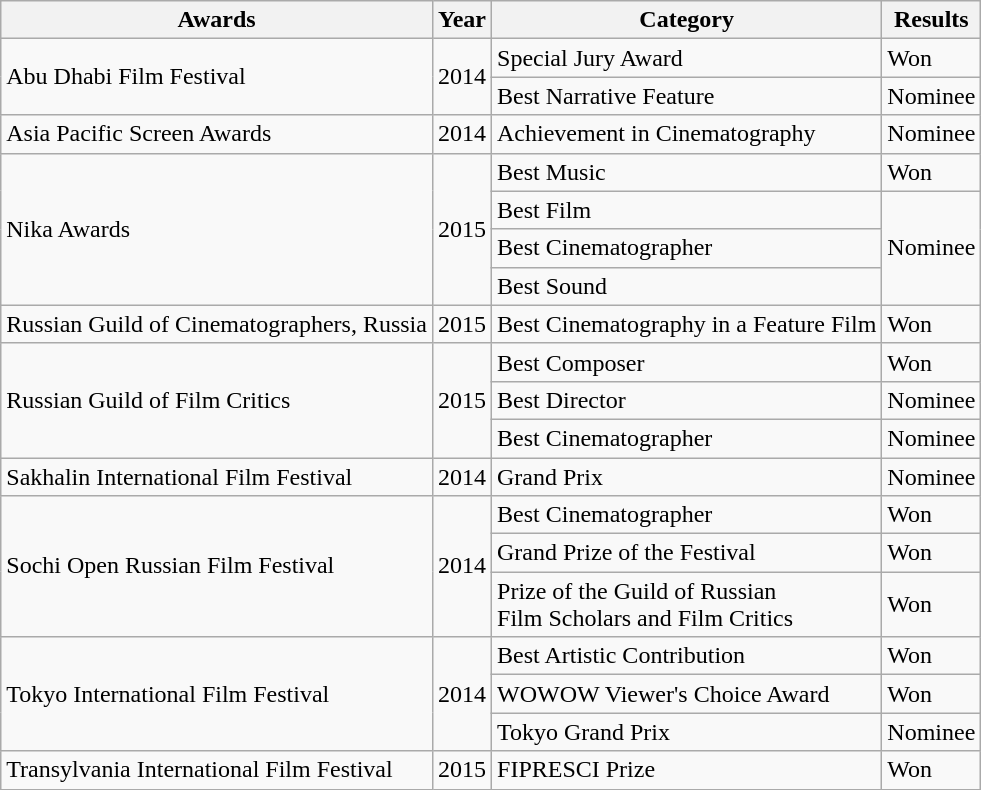<table class="wikitable">
<tr>
<th>Awards</th>
<th>Year</th>
<th>Category</th>
<th>Results</th>
</tr>
<tr>
<td rowspan="2">Abu Dhabi Film Festival</td>
<td rowspan="2">2014</td>
<td>Special Jury Award</td>
<td>Won</td>
</tr>
<tr>
<td>Best Narrative Feature</td>
<td>Nominee</td>
</tr>
<tr>
<td>Asia Pacific Screen Awards </td>
<td>2014</td>
<td>Achievement in Cinematography</td>
<td>Nominee</td>
</tr>
<tr>
<td rowspan="4">Nika Awards</td>
<td rowspan="4">2015</td>
<td>Best Music</td>
<td>Won</td>
</tr>
<tr>
<td>Best Film</td>
<td rowspan="3">Nominee</td>
</tr>
<tr>
<td>Best Cinematographer</td>
</tr>
<tr>
<td>Best Sound</td>
</tr>
<tr>
<td>Russian Guild of Cinematographers, Russia</td>
<td>2015</td>
<td>Best Cinematography in a Feature Film</td>
<td>Won</td>
</tr>
<tr>
<td rowspan="3">Russian Guild of Film Critics</td>
<td rowspan="3">2015</td>
<td>Best Composer</td>
<td>Won</td>
</tr>
<tr>
<td>Best Director</td>
<td>Nominee</td>
</tr>
<tr>
<td>Best Cinematographer</td>
<td>Nominee</td>
</tr>
<tr>
<td>Sakhalin International Film Festival </td>
<td>2014</td>
<td>Grand Prix</td>
<td>Nominee</td>
</tr>
<tr>
<td rowspan="3">Sochi Open Russian Film Festival</td>
<td rowspan="3">2014</td>
<td>Best Cinematographer</td>
<td>Won</td>
</tr>
<tr>
<td>Grand Prize of the Festival</td>
<td>Won</td>
</tr>
<tr>
<td>Prize of the Guild of Russian<br>Film Scholars and Film Critics</td>
<td>Won</td>
</tr>
<tr>
<td rowspan="3">Tokyo International Film Festival</td>
<td rowspan="3">2014</td>
<td>Best Artistic Contribution</td>
<td>Won</td>
</tr>
<tr>
<td>WOWOW Viewer's Choice Award</td>
<td>Won</td>
</tr>
<tr>
<td>Tokyo Grand Prix</td>
<td>Nominee</td>
</tr>
<tr>
<td>Transylvania International Film Festival </td>
<td>2015</td>
<td>FIPRESCI Prize</td>
<td>Won</td>
</tr>
</table>
